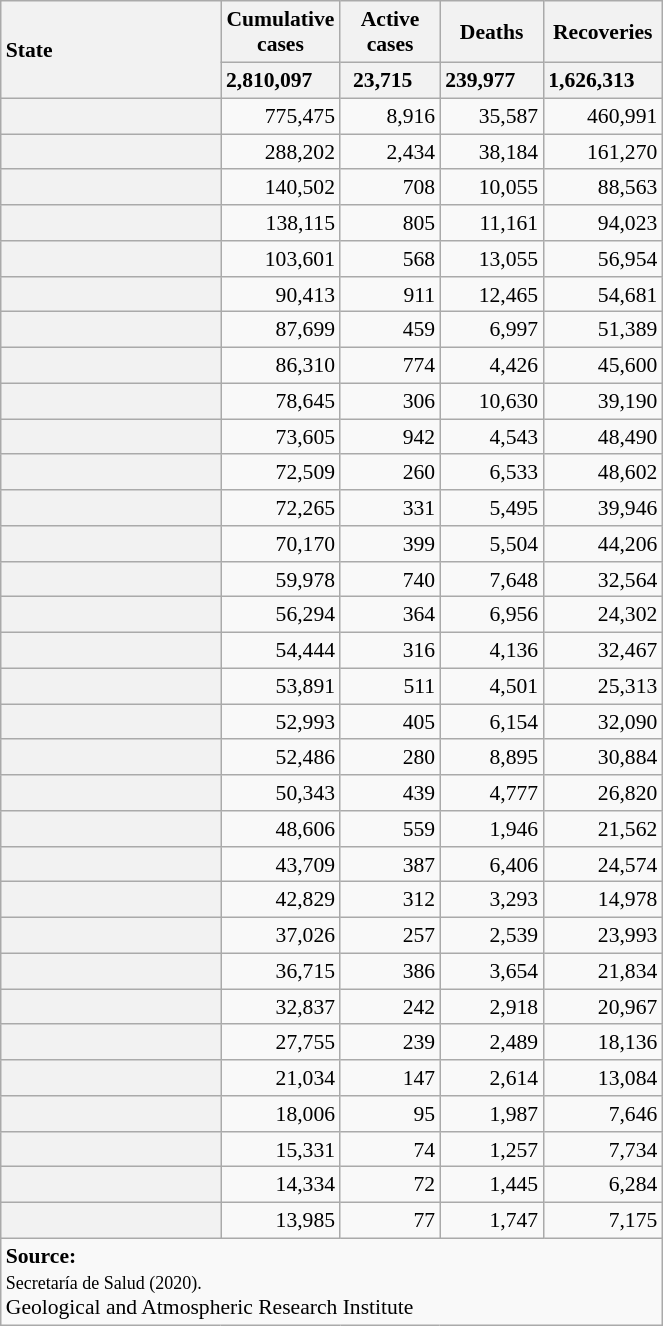<table class="wikitable sortable" style="display: inline-table; font-size:90%; text-align:right;">
<tr>
<th rowspan="2" style="text-align:left; width:140px;">State</th>
<th style="width:60px;">Cumulative cases</th>
<th style="width:60px;">Active cases</th>
<th>Deaths</th>
<th>Recoveries</th>
</tr>
<tr>
<th style="text-align:right; padding-right:18px;" scope="row">2,810,097</th>
<th style="text-align:right; padding-right:18px;" scope="row">23,715</th>
<th style="text-align:right; padding-right:18px;" scope="row">239,977</th>
<th style="text-align:right; padding-right:18px;" scope="row">1,626,313</th>
</tr>
<tr>
<th style="text-align:left"></th>
<td>775,475</td>
<td>8,916</td>
<td>35,587</td>
<td>460,991</td>
</tr>
<tr>
<th style="text-align:left"></th>
<td>288,202</td>
<td>2,434</td>
<td>38,184</td>
<td>161,270</td>
</tr>
<tr>
<th style="text-align:left"></th>
<td>140,502</td>
<td>708</td>
<td>10,055</td>
<td>88,563</td>
</tr>
<tr>
<th style="text-align:left"></th>
<td>138,115</td>
<td>805</td>
<td>11,161</td>
<td>94,023</td>
</tr>
<tr>
<th style="text-align:left"></th>
<td>103,601</td>
<td>568</td>
<td>13,055</td>
<td>56,954</td>
</tr>
<tr>
<th style="text-align:left"></th>
<td>90,413</td>
<td>911</td>
<td>12,465</td>
<td>54,681</td>
</tr>
<tr>
<th style="text-align:left"></th>
<td>87,699</td>
<td>459</td>
<td>6,997</td>
<td>51,389</td>
</tr>
<tr>
<th style="text-align:left"></th>
<td>86,310</td>
<td>774</td>
<td>4,426</td>
<td>45,600</td>
</tr>
<tr>
<th style="text-align:left"></th>
<td>78,645</td>
<td>306</td>
<td>10,630</td>
<td>39,190</td>
</tr>
<tr>
<th style="text-align:left"></th>
<td>73,605</td>
<td>942</td>
<td>4,543</td>
<td>48,490</td>
</tr>
<tr>
<th style="text-align:left"></th>
<td>72,509</td>
<td>260</td>
<td>6,533</td>
<td>48,602</td>
</tr>
<tr>
<th style="text-align:left"></th>
<td>72,265</td>
<td>331</td>
<td>5,495</td>
<td>39,946</td>
</tr>
<tr>
<th style="text-align:left"></th>
<td>70,170</td>
<td>399</td>
<td>5,504</td>
<td>44,206</td>
</tr>
<tr>
<th style="text-align:left"></th>
<td>59,978</td>
<td>740</td>
<td>7,648</td>
<td>32,564</td>
</tr>
<tr>
<th style="text-align:left"></th>
<td>56,294</td>
<td>364</td>
<td>6,956</td>
<td>24,302</td>
</tr>
<tr>
<th style="text-align:left"></th>
<td>54,444</td>
<td>316</td>
<td>4,136</td>
<td>32,467</td>
</tr>
<tr>
<th style="text-align:left"></th>
<td>53,891</td>
<td>511</td>
<td>4,501</td>
<td>25,313</td>
</tr>
<tr>
<th style="text-align:left"></th>
<td>52,993</td>
<td>405</td>
<td>6,154</td>
<td>32,090</td>
</tr>
<tr>
<th style="text-align:left"></th>
<td>52,486</td>
<td>280</td>
<td>8,895</td>
<td>30,884</td>
</tr>
<tr>
<th style="text-align:left"></th>
<td>50,343</td>
<td>439</td>
<td>4,777</td>
<td>26,820</td>
</tr>
<tr>
<th style="text-align:left"></th>
<td>48,606</td>
<td>559</td>
<td>1,946</td>
<td>21,562</td>
</tr>
<tr>
<th style="text-align:left"></th>
<td>43,709</td>
<td>387</td>
<td>6,406</td>
<td>24,574</td>
</tr>
<tr>
<th style="text-align:left"></th>
<td>42,829</td>
<td>312</td>
<td>3,293</td>
<td>14,978</td>
</tr>
<tr>
<th style="text-align:left"></th>
<td>37,026</td>
<td>257</td>
<td>2,539</td>
<td>23,993</td>
</tr>
<tr>
<th style="text-align:left"></th>
<td>36,715</td>
<td>386</td>
<td>3,654</td>
<td>21,834</td>
</tr>
<tr>
<th style="text-align:left"></th>
<td>32,837</td>
<td>242</td>
<td>2,918</td>
<td>20,967</td>
</tr>
<tr>
<th style="text-align:left"></th>
<td>27,755</td>
<td>239</td>
<td>2,489</td>
<td>18,136</td>
</tr>
<tr>
<th style="text-align:left"></th>
<td>21,034</td>
<td>147</td>
<td>2,614</td>
<td>13,084</td>
</tr>
<tr>
<th style="text-align:left"></th>
<td>18,006</td>
<td>95</td>
<td>1,987</td>
<td>7,646</td>
</tr>
<tr>
<th style="text-align:left"></th>
<td>15,331</td>
<td>74</td>
<td>1,257</td>
<td>7,734</td>
</tr>
<tr>
<th style="text-align:left"></th>
<td>14,334</td>
<td>72</td>
<td>1,445</td>
<td>6,284</td>
</tr>
<tr>
<th style="text-align:left"></th>
<td>13,985</td>
<td>77</td>
<td>1,747</td>
<td>7,175</td>
</tr>
<tr style="text-align:left; padding-left:8px;" class="sortbottom">
<td style="width:360px;" colspan="6"><strong>Source:</strong><br><small>Secretaría de Salud (2020).</small><br>
Geological and Atmospheric Research Institute</td>
</tr>
</table>
